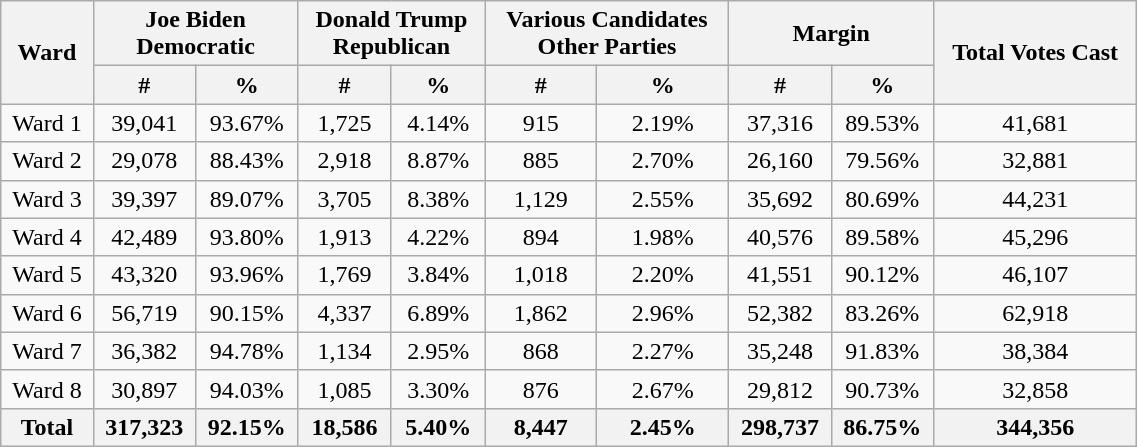<table width="60%" class="wikitable sortable">
<tr>
<th rowspan="2">Ward</th>
<th colspan="2">Joe Biden<br>Democratic</th>
<th colspan="2">Donald Trump<br>Republican</th>
<th colspan="2">Various Candidates<br>Other Parties</th>
<th colspan="2">Margin</th>
<th rowspan="2">Total Votes Cast</th>
</tr>
<tr>
<th style="text-align:center;" data-sort-type="number">#</th>
<th style="text-align:center;" data-sort-type="number">%</th>
<th style="text-align:center;" data-sort-type="number">#</th>
<th style="text-align:center;" data-sort-type="number">%</th>
<th style="text-align:center;" data-sort-type="number">#</th>
<th style="text-align:center;" data-sort-type="number">%</th>
<th style="text-align:center;" data-sort-type="number">#</th>
<th style="text-align:center;" data-sort-type="number">%</th>
</tr>
<tr style="text-align:center;">
<td>Ward 1</td>
<td>39,041</td>
<td>93.67%</td>
<td>1,725</td>
<td>4.14%</td>
<td>915</td>
<td>2.19%</td>
<td>37,316</td>
<td>89.53%</td>
<td>41,681</td>
</tr>
<tr style="text-align:center;">
<td>Ward 2</td>
<td>29,078</td>
<td>88.43%</td>
<td>2,918</td>
<td>8.87%</td>
<td>885</td>
<td>2.70%</td>
<td>26,160</td>
<td>79.56%</td>
<td>32,881</td>
</tr>
<tr style="text-align:center;">
<td>Ward 3</td>
<td>39,397</td>
<td>89.07%</td>
<td>3,705</td>
<td>8.38%</td>
<td>1,129</td>
<td>2.55%</td>
<td>35,692</td>
<td>80.69%</td>
<td>44,231</td>
</tr>
<tr style="text-align:center;">
<td>Ward 4</td>
<td>42,489</td>
<td>93.80%</td>
<td>1,913</td>
<td>4.22%</td>
<td>894</td>
<td>1.98%</td>
<td>40,576</td>
<td>89.58%</td>
<td>45,296</td>
</tr>
<tr style="text-align:center;">
<td>Ward 5</td>
<td>43,320</td>
<td>93.96%</td>
<td>1,769</td>
<td>3.84%</td>
<td>1,018</td>
<td>2.20%</td>
<td>41,551</td>
<td>90.12%</td>
<td>46,107</td>
</tr>
<tr style="text-align:center;">
<td>Ward 6</td>
<td>56,719</td>
<td>90.15%</td>
<td>4,337</td>
<td>6.89%</td>
<td>1,862</td>
<td>2.96%</td>
<td>52,382</td>
<td>83.26%</td>
<td>62,918</td>
</tr>
<tr style="text-align:center;">
<td>Ward 7</td>
<td>36,382</td>
<td>94.78%</td>
<td>1,134</td>
<td>2.95%</td>
<td>868</td>
<td>2.27%</td>
<td>35,248</td>
<td>91.83%</td>
<td>38,384</td>
</tr>
<tr style="text-align:center;">
<td>Ward 8</td>
<td>30,897</td>
<td>94.03%</td>
<td>1,085</td>
<td>3.30%</td>
<td>876</td>
<td>2.67%</td>
<td>29,812</td>
<td>90.73%</td>
<td>32,858</td>
</tr>
<tr style="text-align:center;">
<th>Total</th>
<th>317,323</th>
<th>92.15%</th>
<th>18,586</th>
<th>5.40%</th>
<th>8,447</th>
<th>2.45%</th>
<th>298,737</th>
<th>86.75%</th>
<th>344,356</th>
</tr>
</table>
